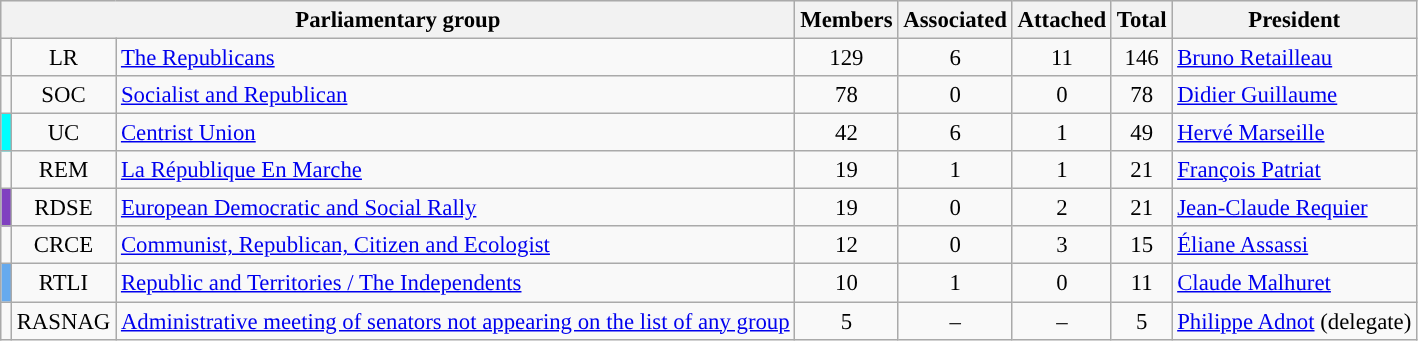<table class="wikitable" style="font-size:95%;text-align:center;">
<tr style="background-color:#E9E9E9;">
<th colspan="3">Parliamentary group</th>
<th>Members</th>
<th>Associated</th>
<th>Attached</th>
<th>Total</th>
<th>President</th>
</tr>
<tr>
<td style="background:"></td>
<td>LR</td>
<td style="text-align:left;"><a href='#'>The Republicans</a></td>
<td>129</td>
<td>6</td>
<td>11</td>
<td>146</td>
<td style="text-align:left;"><a href='#'>Bruno Retailleau</a></td>
</tr>
<tr>
<td style="background:"></td>
<td>SOC</td>
<td style="text-align:left;"><a href='#'>Socialist and Republican</a></td>
<td>78</td>
<td>0</td>
<td>0</td>
<td>78</td>
<td style="text-align:left;"><a href='#'>Didier Guillaume</a></td>
</tr>
<tr>
<td style="background:#00FFFF;"></td>
<td>UC</td>
<td style="text-align:left;"><a href='#'>Centrist Union</a></td>
<td>42</td>
<td>6</td>
<td>1</td>
<td>49</td>
<td style="text-align:left;"><a href='#'>Hervé Marseille</a></td>
</tr>
<tr>
<td style="background:"></td>
<td>REM</td>
<td style="text-align:left;"><a href='#'>La République En Marche</a></td>
<td>19</td>
<td>1</td>
<td>1</td>
<td>21</td>
<td style="text-align:left;"><a href='#'>François Patriat</a></td>
</tr>
<tr>
<td style="background:#8040C0;"></td>
<td>RDSE</td>
<td style="text-align:left;"><a href='#'>European Democratic and Social Rally</a></td>
<td>19</td>
<td>0</td>
<td>2</td>
<td>21</td>
<td style="text-align:left;"><a href='#'>Jean-Claude Requier</a></td>
</tr>
<tr>
<td style="background:"></td>
<td>CRCE</td>
<td style="text-align:left;"><a href='#'>Communist, Republican, Citizen and Ecologist</a></td>
<td>12</td>
<td>0</td>
<td>3</td>
<td>15</td>
<td style="text-align:left;"><a href='#'>Éliane Assassi</a></td>
</tr>
<tr>
<td style="background:#66AAEE;"></td>
<td>RTLI</td>
<td style="text-align:left;"><a href='#'>Republic and Territories / The Independents</a></td>
<td>10</td>
<td>1</td>
<td>0</td>
<td>11</td>
<td style="text-align:left;"><a href='#'>Claude Malhuret</a></td>
</tr>
<tr>
<td style="background:"></td>
<td>RASNAG</td>
<td style="text-align:left;"><a href='#'>Administrative meeting of senators not appearing on the list of any group</a></td>
<td>5</td>
<td>–</td>
<td>–</td>
<td>5</td>
<td style="text-align:left;"><a href='#'>Philippe Adnot</a> (delegate)</td>
</tr>
</table>
